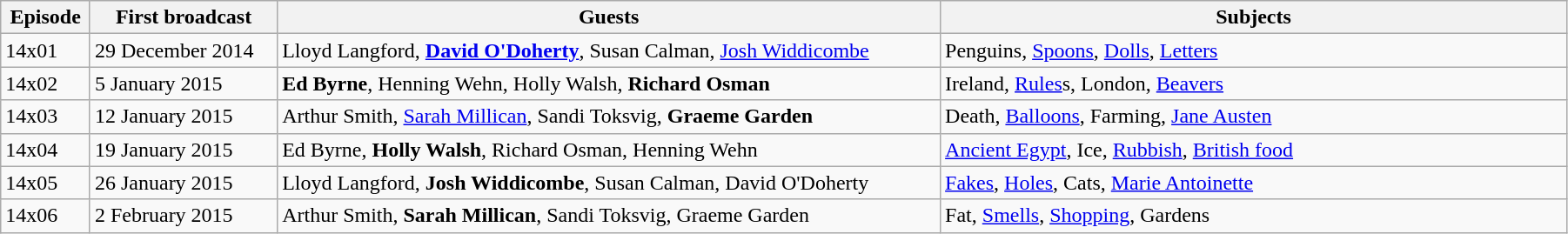<table class="wikitable" style="width:95%;">
<tr>
<th>Episode</th>
<th>First broadcast</th>
<th>Guests</th>
<th style="width:40%;">Subjects</th>
</tr>
<tr>
<td>14x01</td>
<td>29 December 2014</td>
<td>Lloyd Langford, <strong><a href='#'>David O'Doherty</a></strong>, Susan Calman, <a href='#'>Josh Widdicombe</a></td>
<td>Penguins, <a href='#'>Spoons</a>, <a href='#'>Dolls</a>, <a href='#'>Letters</a></td>
</tr>
<tr>
<td>14x02</td>
<td>5 January 2015</td>
<td><strong>Ed Byrne</strong>, Henning Wehn, Holly Walsh, <strong>Richard Osman</strong></td>
<td>Ireland, <a href='#'>Rules</a>s, London, <a href='#'>Beavers</a></td>
</tr>
<tr>
<td>14x03</td>
<td>12 January 2015</td>
<td>Arthur Smith, <a href='#'>Sarah Millican</a>, Sandi Toksvig, <strong>Graeme Garden</strong></td>
<td>Death, <a href='#'>Balloons</a>, Farming, <a href='#'>Jane Austen</a></td>
</tr>
<tr>
<td>14x04</td>
<td>19 January 2015</td>
<td>Ed Byrne, <strong>Holly Walsh</strong>, Richard Osman, Henning Wehn</td>
<td><a href='#'>Ancient Egypt</a>, Ice, <a href='#'>Rubbish</a>, <a href='#'>British food</a></td>
</tr>
<tr>
<td>14x05</td>
<td>26 January 2015</td>
<td>Lloyd Langford, <strong>Josh Widdicombe</strong>, Susan Calman, David O'Doherty</td>
<td><a href='#'>Fakes</a>, <a href='#'>Holes</a>, Cats, <a href='#'>Marie Antoinette</a></td>
</tr>
<tr>
<td>14x06</td>
<td>2 February 2015</td>
<td>Arthur Smith, <strong>Sarah Millican</strong>, Sandi Toksvig, Graeme Garden</td>
<td>Fat, <a href='#'>Smells</a>, <a href='#'>Shopping</a>, Gardens</td>
</tr>
</table>
